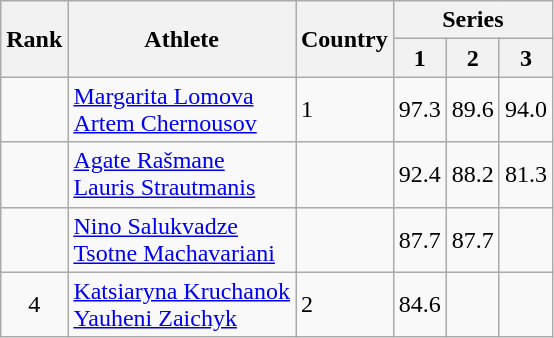<table class="wikitable" style="text-align:center">
<tr>
<th rowspan=2>Rank</th>
<th rowspan=2>Athlete</th>
<th rowspan=2>Country</th>
<th colspan=3>Series</th>
</tr>
<tr>
<th>1</th>
<th>2</th>
<th>3</th>
</tr>
<tr>
<td></td>
<td align=left><a href='#'>Margarita Lomova</a><br><a href='#'>Artem Chernousov</a></td>
<td align=left> 1</td>
<td>97.3</td>
<td>89.6</td>
<td>94.0</td>
</tr>
<tr>
<td></td>
<td align=left><a href='#'>Agate Rašmane</a><br><a href='#'>Lauris Strautmanis</a></td>
<td align=left></td>
<td>92.4</td>
<td>88.2</td>
<td>81.3</td>
</tr>
<tr>
<td></td>
<td align=left><a href='#'>Nino Salukvadze</a><br><a href='#'>Tsotne Machavariani</a></td>
<td align=left></td>
<td>87.7</td>
<td>87.7</td>
<td></td>
</tr>
<tr>
<td>4</td>
<td align=left><a href='#'>Katsiaryna Kruchanok</a><br><a href='#'>Yauheni Zaichyk</a></td>
<td align=left> 2</td>
<td>84.6</td>
<td></td>
<td></td>
</tr>
</table>
